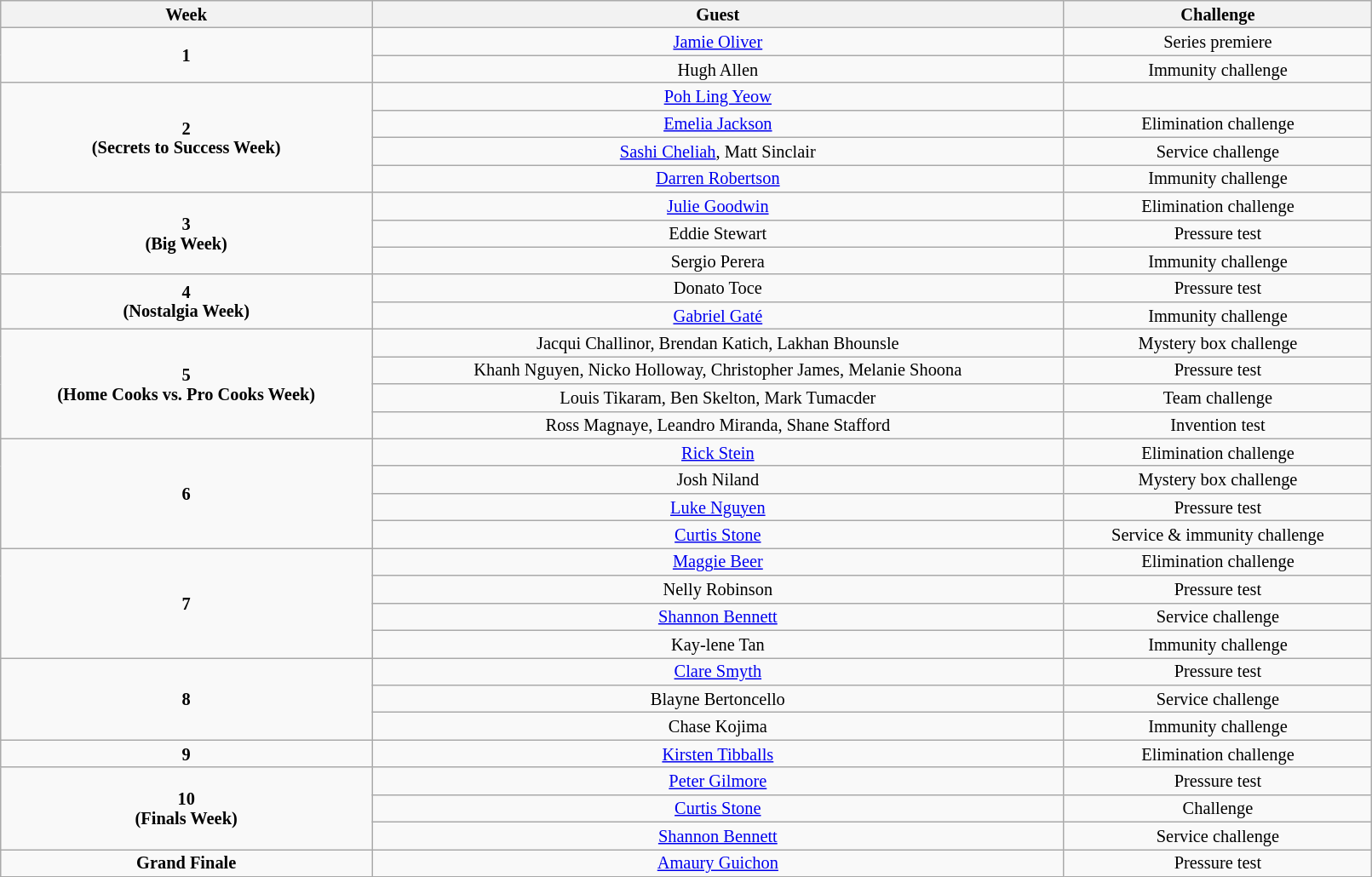<table class="wikitable" style="text-align:center; width:85%; font-size:85%; line-height:15px">
<tr>
<th>Week</th>
<th>Guest</th>
<th>Challenge</th>
</tr>
<tr>
<td rowspan=2><strong>1</strong></td>
<td><a href='#'>Jamie Oliver</a></td>
<td>Series premiere</td>
</tr>
<tr>
<td>Hugh Allen</td>
<td>Immunity challenge</td>
</tr>
<tr>
<td rowspan="4"><strong>2<br>(Secrets to Success Week)</strong></td>
<td><a href='#'>Poh Ling Yeow</a></td>
<td></td>
</tr>
<tr>
<td><a href='#'>Emelia Jackson</a></td>
<td>Elimination challenge</td>
</tr>
<tr>
<td><a href='#'>Sashi Cheliah</a>, Matt Sinclair</td>
<td>Service challenge</td>
</tr>
<tr>
<td><a href='#'>Darren Robertson</a></td>
<td>Immunity challenge</td>
</tr>
<tr>
<td rowspan="3"><strong>3<br>(Big Week)</strong></td>
<td><a href='#'>Julie Goodwin</a></td>
<td>Elimination challenge</td>
</tr>
<tr>
<td>Eddie Stewart</td>
<td>Pressure test</td>
</tr>
<tr>
<td>Sergio Perera</td>
<td>Immunity challenge</td>
</tr>
<tr>
<td rowspan="2"><strong>4<br>(Nostalgia Week)</strong></td>
<td>Donato Toce</td>
<td>Pressure test</td>
</tr>
<tr>
<td><a href='#'>Gabriel Gaté</a></td>
<td>Immunity challenge</td>
</tr>
<tr>
<td rowspan="4"><strong>5<br>(Home Cooks vs. Pro Cooks Week)</strong></td>
<td>Jacqui Challinor, Brendan Katich, Lakhan Bhounsle</td>
<td>Mystery box challenge</td>
</tr>
<tr>
<td>Khanh Nguyen, Nicko Holloway, Christopher James, Melanie Shoona</td>
<td>Pressure test</td>
</tr>
<tr>
<td>Louis Tikaram, Ben Skelton, Mark Tumacder</td>
<td>Team challenge</td>
</tr>
<tr>
<td>Ross Magnaye, Leandro Miranda, Shane Stafford</td>
<td>Invention test</td>
</tr>
<tr>
<td rowspan="4"><strong>6</strong></td>
<td><a href='#'>Rick Stein</a></td>
<td>Elimination challenge</td>
</tr>
<tr>
<td>Josh Niland</td>
<td>Mystery box challenge</td>
</tr>
<tr>
<td><a href='#'>Luke Nguyen</a></td>
<td>Pressure test</td>
</tr>
<tr>
<td><a href='#'>Curtis Stone</a></td>
<td>Service & immunity challenge</td>
</tr>
<tr>
<td rowspan="4"><strong>7</strong></td>
<td><a href='#'>Maggie Beer</a></td>
<td>Elimination challenge</td>
</tr>
<tr>
<td>Nelly Robinson</td>
<td>Pressure test</td>
</tr>
<tr>
<td><a href='#'>Shannon Bennett</a></td>
<td>Service challenge</td>
</tr>
<tr>
<td>Kay-lene Tan</td>
<td>Immunity challenge</td>
</tr>
<tr>
<td rowspan="3"><strong>8</strong></td>
<td><a href='#'>Clare Smyth</a></td>
<td>Pressure test</td>
</tr>
<tr>
<td>Blayne Bertoncello</td>
<td>Service challenge</td>
</tr>
<tr>
<td>Chase Kojima</td>
<td>Immunity challenge</td>
</tr>
<tr>
<td><strong>9</strong></td>
<td><a href='#'>Kirsten Tibballs</a></td>
<td>Elimination challenge</td>
</tr>
<tr>
<td rowspan="3"><strong>10<br>(Finals Week)</strong></td>
<td><a href='#'>Peter Gilmore</a></td>
<td>Pressure test</td>
</tr>
<tr>
<td><a href='#'>Curtis Stone</a></td>
<td>Challenge</td>
</tr>
<tr>
<td><a href='#'>Shannon Bennett</a></td>
<td>Service challenge</td>
</tr>
<tr>
<td><strong>Grand Finale</strong></td>
<td><a href='#'>Amaury Guichon</a></td>
<td>Pressure test</td>
</tr>
</table>
